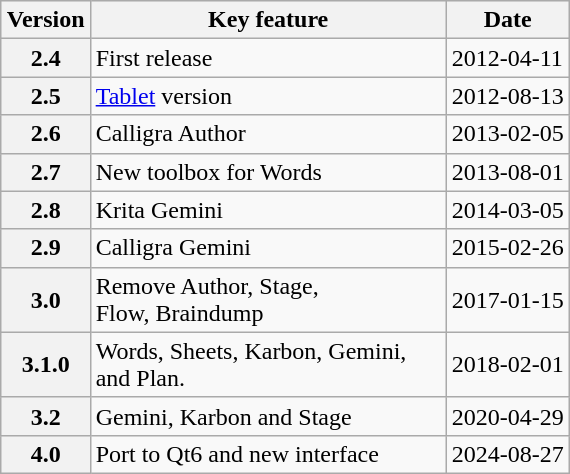<table - class="wikitable floatright" style="float:right">
<tr style="background:#efefef;">
<th>Version</th>
<th scope="col" style="width: 230px;">Key feature</th>
<th>Date</th>
</tr>
<tr>
<th>2.4</th>
<td>First release</td>
<td>2012-04-11</td>
</tr>
<tr>
<th>2.5</th>
<td><a href='#'>Tablet</a> version</td>
<td>2012-08-13</td>
</tr>
<tr>
<th>2.6</th>
<td>Calligra Author</td>
<td>2013-02-05</td>
</tr>
<tr>
<th>2.7</th>
<td>New toolbox for Words</td>
<td>2013-08-01</td>
</tr>
<tr>
<th>2.8</th>
<td>Krita Gemini</td>
<td>2014-03-05</td>
</tr>
<tr>
<th>2.9</th>
<td>Calligra Gemini</td>
<td>2015-02-26</td>
</tr>
<tr>
<th>3.0</th>
<td>Remove Author, Stage,<br>Flow, Braindump</td>
<td>2017-01-15</td>
</tr>
<tr>
<th>3.1.0</th>
<td>Words, Sheets, Karbon, Gemini, and Plan.</td>
<td>2018-02-01</td>
</tr>
<tr>
<th>3.2</th>
<td>Gemini, Karbon and Stage</td>
<td>2020-04-29</td>
</tr>
<tr>
<th>4.0</th>
<td>Port to Qt6 and new interface</td>
<td>2024-08-27</td>
</tr>
</table>
